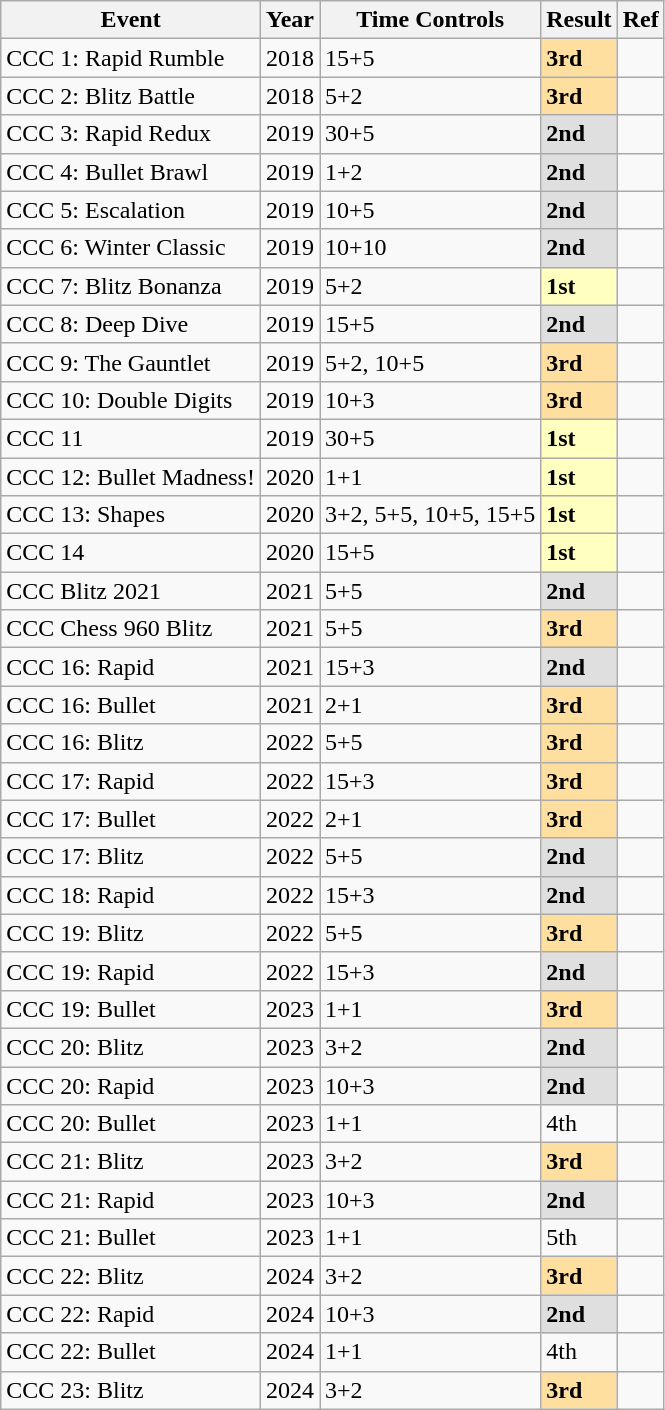<table class="wikitable">
<tr>
<th>Event</th>
<th>Year</th>
<th>Time Controls</th>
<th>Result</th>
<th>Ref</th>
</tr>
<tr>
<td>CCC 1: Rapid Rumble</td>
<td>2018</td>
<td>15+5</td>
<td style="background:#FFDF9F;"><strong>3rd</strong></td>
<td></td>
</tr>
<tr>
<td>CCC 2: Blitz Battle</td>
<td>2018</td>
<td>5+2</td>
<td style="background:#FFDF9F;"><strong>3rd</strong></td>
<td></td>
</tr>
<tr>
<td>CCC 3: Rapid Redux</td>
<td>2019</td>
<td>30+5</td>
<td style="background:#DFDFDF;"><strong>2nd</strong></td>
<td></td>
</tr>
<tr>
<td>CCC 4: Bullet Brawl</td>
<td>2019</td>
<td>1+2</td>
<td style="background:#DFDFDF;"><strong>2nd</strong></td>
<td></td>
</tr>
<tr>
<td>CCC 5: Escalation</td>
<td>2019</td>
<td>10+5</td>
<td style="background:#DFDFDF;"><strong>2nd</strong></td>
<td></td>
</tr>
<tr>
<td>CCC 6: Winter Classic</td>
<td>2019</td>
<td>10+10</td>
<td style="background:#DFDFDF;"><strong>2nd</strong></td>
<td></td>
</tr>
<tr>
<td>CCC 7: Blitz Bonanza</td>
<td>2019</td>
<td>5+2</td>
<td style="background:#FFFFBF;"><strong>1st</strong></td>
<td></td>
</tr>
<tr>
<td>CCC 8: Deep Dive</td>
<td>2019</td>
<td>15+5</td>
<td style="background:#DFDFDF;"><strong>2nd</strong></td>
<td></td>
</tr>
<tr>
<td>CCC 9: The Gauntlet</td>
<td>2019</td>
<td>5+2, 10+5</td>
<td style="background:#FFDF9F;"><strong>3rd</strong></td>
<td></td>
</tr>
<tr>
<td>CCC 10: Double Digits</td>
<td>2019</td>
<td>10+3</td>
<td style="background:#FFDF9F;"><strong>3rd</strong></td>
<td></td>
</tr>
<tr>
<td>CCC 11</td>
<td>2019</td>
<td>30+5</td>
<td style="background:#FFFFBF;"><strong>1st</strong></td>
<td></td>
</tr>
<tr>
<td>CCC 12: Bullet Madness!</td>
<td>2020</td>
<td>1+1</td>
<td style="background:#FFFFBF;"><strong>1st</strong></td>
<td></td>
</tr>
<tr>
<td>CCC 13: Shapes</td>
<td>2020</td>
<td>3+2, 5+5, 10+5, 15+5</td>
<td style="background:#FFFFBF;"><strong>1st</strong></td>
<td></td>
</tr>
<tr>
<td>CCC 14</td>
<td>2020</td>
<td>15+5</td>
<td style="background:#FFFFBF;"><strong>1st</strong></td>
<td></td>
</tr>
<tr>
<td>CCC Blitz 2021</td>
<td>2021</td>
<td>5+5</td>
<td style="background:#DFDFDF;"><strong>2nd</strong></td>
<td></td>
</tr>
<tr>
<td>CCC Chess 960 Blitz</td>
<td>2021</td>
<td>5+5</td>
<td style="background:#FFDF9F;"><strong>3rd</strong></td>
<td></td>
</tr>
<tr>
<td>CCC 16: Rapid</td>
<td>2021</td>
<td>15+3</td>
<td style="background:#DFDFDF;"><strong>2nd</strong></td>
<td></td>
</tr>
<tr>
<td>CCC 16: Bullet</td>
<td>2021</td>
<td>2+1</td>
<td style="background:#FFDF9F;"><strong>3rd</strong></td>
<td></td>
</tr>
<tr>
<td>CCC 16: Blitz</td>
<td>2022</td>
<td>5+5</td>
<td style="background:#FFDF9F;"><strong>3rd</strong></td>
<td></td>
</tr>
<tr>
<td>CCC 17: Rapid</td>
<td>2022</td>
<td>15+3</td>
<td style="background:#FFDF9F;"><strong>3rd</strong></td>
<td></td>
</tr>
<tr>
<td>CCC 17: Bullet</td>
<td>2022</td>
<td>2+1</td>
<td style="background:#FFDF9F;"><strong>3rd</strong></td>
<td></td>
</tr>
<tr>
<td>CCC 17: Blitz</td>
<td>2022</td>
<td>5+5</td>
<td style="background:#DFDFDF;"><strong>2nd</strong></td>
<td></td>
</tr>
<tr>
<td>CCC 18: Rapid</td>
<td>2022</td>
<td>15+3</td>
<td style="background:#DFDFDF;"><strong>2nd</strong></td>
<td></td>
</tr>
<tr>
<td>CCC 19: Blitz</td>
<td>2022</td>
<td>5+5</td>
<td style="background:#FFDF9F;"><strong>3rd</strong></td>
<td></td>
</tr>
<tr>
<td>CCC 19: Rapid</td>
<td>2022</td>
<td>15+3</td>
<td style="background:#DFDFDF;"><strong>2nd</strong></td>
<td></td>
</tr>
<tr>
<td>CCC 19: Bullet</td>
<td>2023</td>
<td>1+1</td>
<td style="background:#FFDF9F;"><strong>3rd</strong></td>
<td></td>
</tr>
<tr>
<td>CCC 20: Blitz</td>
<td>2023</td>
<td>3+2</td>
<td style="background:#DFDFDF;"><strong>2nd</strong></td>
<td></td>
</tr>
<tr>
<td>CCC 20: Rapid</td>
<td>2023</td>
<td>10+3</td>
<td style="background:#DFDFDF;"><strong>2nd</strong></td>
<td></td>
</tr>
<tr>
<td>CCC 20: Bullet</td>
<td>2023</td>
<td>1+1</td>
<td>4th</td>
<td></td>
</tr>
<tr>
<td>CCC 21: Blitz</td>
<td>2023</td>
<td>3+2</td>
<td style="background:#FFDF9F;"><strong>3rd</strong></td>
<td></td>
</tr>
<tr>
<td>CCC 21: Rapid</td>
<td>2023</td>
<td>10+3</td>
<td style="background:#DFDFDF;"><strong>2nd</strong></td>
<td></td>
</tr>
<tr>
<td>CCC 21: Bullet</td>
<td>2023</td>
<td>1+1</td>
<td>5th</td>
<td></td>
</tr>
<tr>
<td>CCC 22: Blitz</td>
<td>2024</td>
<td>3+2</td>
<td style="background:#FFDF9F;"><strong>3rd</strong></td>
<td></td>
</tr>
<tr>
<td>CCC 22: Rapid</td>
<td>2024</td>
<td>10+3</td>
<td style="background:#DFDFDF;"><strong>2nd</strong></td>
<td></td>
</tr>
<tr>
<td>CCC 22: Bullet</td>
<td>2024</td>
<td>1+1</td>
<td>4th</td>
<td></td>
</tr>
<tr>
<td>CCC 23: Blitz</td>
<td>2024</td>
<td>3+2</td>
<td style="background:#FFDF9F;"><strong>3rd</strong></td>
<td></td>
</tr>
</table>
